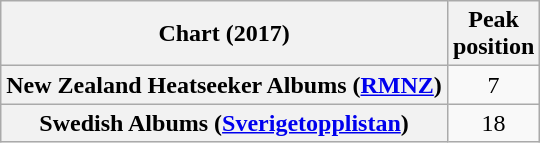<table class="wikitable sortable plainrowheaders" style="text-align:center">
<tr>
<th scope="col">Chart (2017)</th>
<th scope="col">Peak<br> position</th>
</tr>
<tr>
<th scope="row">New Zealand Heatseeker Albums (<a href='#'>RMNZ</a>)</th>
<td>7</td>
</tr>
<tr>
<th scope="row">Swedish Albums (<a href='#'>Sverigetopplistan</a>)</th>
<td>18</td>
</tr>
</table>
